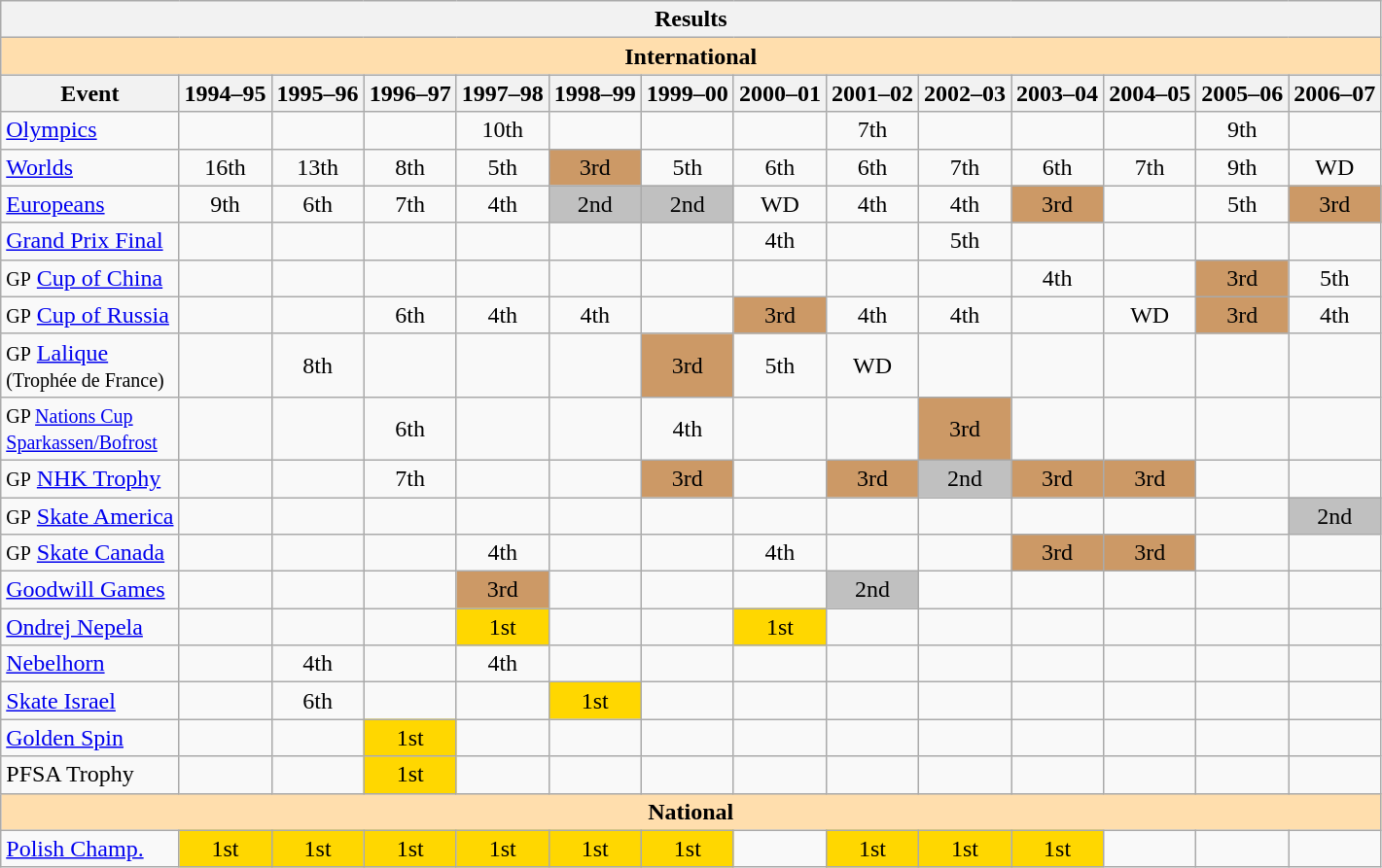<table class="wikitable" style="text-align:center">
<tr>
<th colspan=14 align=center><strong>Results</strong></th>
</tr>
<tr>
<th style="background-color: #ffdead; " colspan=14 align=center><strong>International</strong></th>
</tr>
<tr>
<th>Event</th>
<th>1994–95</th>
<th>1995–96</th>
<th>1996–97</th>
<th>1997–98</th>
<th>1998–99</th>
<th>1999–00</th>
<th>2000–01</th>
<th>2001–02</th>
<th>2002–03</th>
<th>2003–04</th>
<th>2004–05</th>
<th>2005–06</th>
<th>2006–07</th>
</tr>
<tr>
<td align=left><a href='#'>Olympics</a></td>
<td></td>
<td></td>
<td></td>
<td>10th</td>
<td></td>
<td></td>
<td></td>
<td>7th</td>
<td></td>
<td></td>
<td></td>
<td>9th</td>
<td></td>
</tr>
<tr>
<td align=left><a href='#'>Worlds</a></td>
<td>16th</td>
<td>13th</td>
<td>8th</td>
<td>5th</td>
<td bgcolor=cc9966>3rd</td>
<td>5th</td>
<td>6th</td>
<td>6th</td>
<td>7th</td>
<td>6th</td>
<td>7th</td>
<td>9th</td>
<td>WD</td>
</tr>
<tr>
<td align=left><a href='#'>Europeans</a></td>
<td>9th</td>
<td>6th</td>
<td>7th</td>
<td>4th</td>
<td bgcolor=silver>2nd</td>
<td bgcolor=silver>2nd</td>
<td>WD</td>
<td>4th</td>
<td>4th</td>
<td bgcolor=cc9966>3rd</td>
<td></td>
<td>5th</td>
<td bgcolor=cc9966>3rd</td>
</tr>
<tr>
<td align=left><a href='#'>Grand Prix Final</a></td>
<td></td>
<td></td>
<td></td>
<td></td>
<td></td>
<td></td>
<td>4th</td>
<td></td>
<td>5th</td>
<td></td>
<td></td>
<td></td>
<td></td>
</tr>
<tr>
<td align=left><small>GP</small> <a href='#'>Cup of China</a></td>
<td></td>
<td></td>
<td></td>
<td></td>
<td></td>
<td></td>
<td></td>
<td></td>
<td></td>
<td>4th</td>
<td></td>
<td bgcolor=cc9966>3rd</td>
<td>5th</td>
</tr>
<tr>
<td align=left><small>GP</small> <a href='#'>Cup of Russia</a></td>
<td></td>
<td></td>
<td>6th</td>
<td>4th</td>
<td>4th</td>
<td></td>
<td bgcolor=cc9966>3rd</td>
<td>4th</td>
<td>4th</td>
<td></td>
<td>WD</td>
<td bgcolor=cc9966>3rd</td>
<td>4th</td>
</tr>
<tr>
<td align=left><small>GP</small> <a href='#'>Lalique</a> <br><small>(Trophée de France)</small></td>
<td></td>
<td>8th</td>
<td></td>
<td></td>
<td></td>
<td bgcolor=cc9966>3rd</td>
<td>5th</td>
<td>WD</td>
<td></td>
<td></td>
<td></td>
<td></td>
<td></td>
</tr>
<tr>
<td align=left><small>GP <a href='#'>Nations Cup <br> Sparkassen/Bofrost</a> </small></td>
<td></td>
<td></td>
<td>6th</td>
<td></td>
<td></td>
<td>4th</td>
<td></td>
<td></td>
<td bgcolor=cc9966>3rd</td>
<td></td>
<td></td>
<td></td>
<td></td>
</tr>
<tr>
<td align=left><small>GP</small> <a href='#'>NHK Trophy</a></td>
<td></td>
<td></td>
<td>7th</td>
<td></td>
<td></td>
<td bgcolor=cc9966>3rd</td>
<td></td>
<td bgcolor=cc9966>3rd</td>
<td bgcolor=silver>2nd</td>
<td bgcolor=cc9966>3rd</td>
<td bgcolor=cc9966>3rd</td>
<td></td>
<td></td>
</tr>
<tr>
<td align=left><small>GP</small> <a href='#'>Skate America</a></td>
<td></td>
<td></td>
<td></td>
<td></td>
<td></td>
<td></td>
<td></td>
<td></td>
<td></td>
<td></td>
<td></td>
<td></td>
<td bgcolor=silver>2nd</td>
</tr>
<tr>
<td align=left><small>GP</small> <a href='#'>Skate Canada</a></td>
<td></td>
<td></td>
<td></td>
<td>4th</td>
<td></td>
<td></td>
<td>4th</td>
<td></td>
<td></td>
<td bgcolor=cc9966>3rd</td>
<td bgcolor=cc9966>3rd</td>
<td></td>
<td></td>
</tr>
<tr>
<td align=left><a href='#'>Goodwill Games</a></td>
<td></td>
<td></td>
<td></td>
<td bgcolor=cc9966>3rd</td>
<td></td>
<td></td>
<td></td>
<td bgcolor=silver>2nd</td>
<td></td>
<td></td>
<td></td>
<td></td>
<td></td>
</tr>
<tr>
<td align=left><a href='#'>Ondrej Nepela</a></td>
<td></td>
<td></td>
<td></td>
<td bgcolor=gold>1st</td>
<td></td>
<td></td>
<td bgcolor=gold>1st</td>
<td></td>
<td></td>
<td></td>
<td></td>
<td></td>
<td></td>
</tr>
<tr>
<td align=left><a href='#'>Nebelhorn</a></td>
<td></td>
<td>4th</td>
<td></td>
<td>4th</td>
<td></td>
<td></td>
<td></td>
<td></td>
<td></td>
<td></td>
<td></td>
<td></td>
<td></td>
</tr>
<tr>
<td align=left><a href='#'>Skate Israel</a></td>
<td></td>
<td>6th</td>
<td></td>
<td></td>
<td bgcolor=gold>1st</td>
<td></td>
<td></td>
<td></td>
<td></td>
<td></td>
<td></td>
<td></td>
<td></td>
</tr>
<tr>
<td align=left><a href='#'>Golden Spin</a></td>
<td></td>
<td></td>
<td bgcolor=gold>1st</td>
<td></td>
<td></td>
<td></td>
<td></td>
<td></td>
<td></td>
<td></td>
<td></td>
<td></td>
<td></td>
</tr>
<tr>
<td align=left>PFSA Trophy</td>
<td></td>
<td></td>
<td bgcolor=gold>1st</td>
<td></td>
<td></td>
<td></td>
<td></td>
<td></td>
<td></td>
<td></td>
<td></td>
<td></td>
<td></td>
</tr>
<tr>
<th style="background-color: #ffdead; " colspan=14 align=center><strong>National</strong></th>
</tr>
<tr>
<td align=left><a href='#'>Polish Champ.</a></td>
<td bgcolor=gold>1st</td>
<td bgcolor=gold>1st</td>
<td bgcolor=gold>1st</td>
<td bgcolor=gold>1st</td>
<td bgcolor=gold>1st</td>
<td bgcolor=gold>1st</td>
<td></td>
<td bgcolor=gold>1st</td>
<td bgcolor=gold>1st</td>
<td bgcolor=gold>1st</td>
<td></td>
<td></td>
<td></td>
</tr>
</table>
